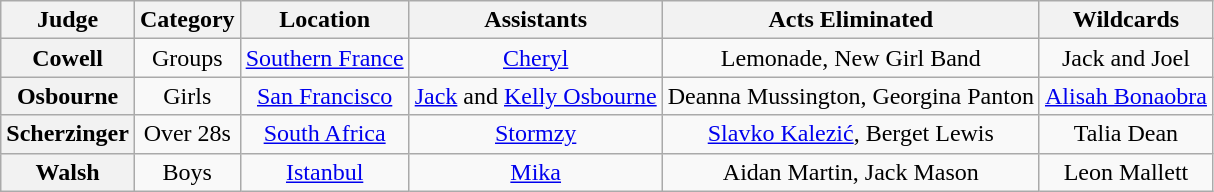<table class="wikitable plainrowheaders" style="text-align:center">
<tr>
<th>Judge</th>
<th>Category</th>
<th>Location</th>
<th>Assistants</th>
<th>Acts Eliminated</th>
<th>Wildcards</th>
</tr>
<tr>
<th scope="row">Cowell</th>
<td>Groups</td>
<td><a href='#'>Southern France</a></td>
<td><a href='#'>Cheryl</a></td>
<td>Lemonade, New Girl Band</td>
<td>Jack and Joel</td>
</tr>
<tr>
<th scope="row">Osbourne</th>
<td>Girls</td>
<td><a href='#'>San Francisco</a></td>
<td><a href='#'>Jack</a> and <a href='#'>Kelly Osbourne</a></td>
<td>Deanna Mussington, Georgina Panton</td>
<td><a href='#'>Alisah Bonaobra</a></td>
</tr>
<tr>
<th scope="row">Scherzinger</th>
<td>Over 28s</td>
<td><a href='#'>South Africa</a></td>
<td><a href='#'>Stormzy</a></td>
<td><a href='#'>Slavko Kalezić</a>, Berget Lewis</td>
<td>Talia Dean</td>
</tr>
<tr>
<th scope="row">Walsh</th>
<td>Boys</td>
<td><a href='#'>Istanbul</a></td>
<td><a href='#'>Mika</a></td>
<td>Aidan Martin, Jack Mason</td>
<td>Leon Mallett</td>
</tr>
</table>
